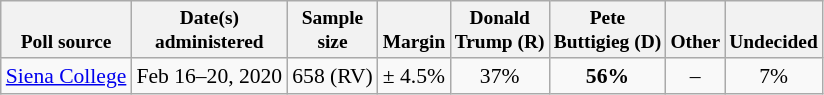<table class="wikitable" style="font-size:90%;text-align:center;">
<tr valign=bottom style="font-size:90%;">
<th>Poll source</th>
<th>Date(s)<br>administered</th>
<th>Sample<br>size</th>
<th>Margin<br></th>
<th>Donald<br>Trump (R)</th>
<th>Pete<br>Buttigieg (D)</th>
<th>Other</th>
<th>Undecided</th>
</tr>
<tr>
<td style="text-align:left;"><a href='#'>Siena College</a></td>
<td>Feb 16–20, 2020</td>
<td>658 (RV)</td>
<td>± 4.5%</td>
<td>37%</td>
<td><strong>56%</strong></td>
<td>–</td>
<td>7%</td>
</tr>
</table>
